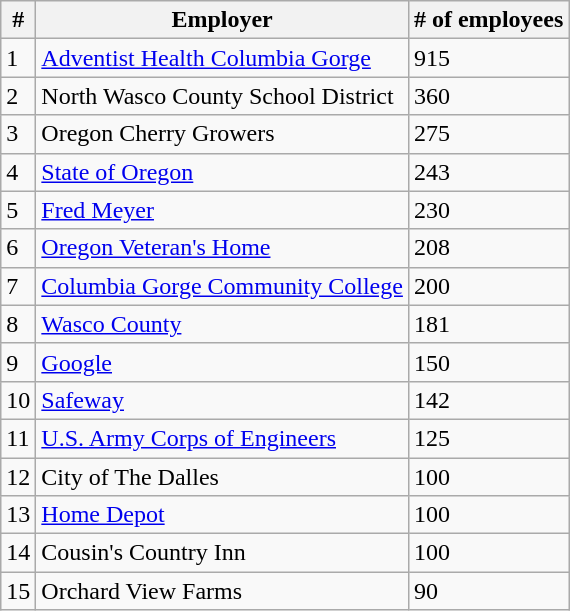<table class="wikitable">
<tr>
<th>#</th>
<th>Employer</th>
<th># of employees</th>
</tr>
<tr>
<td>1</td>
<td><a href='#'>Adventist Health Columbia Gorge</a></td>
<td>915</td>
</tr>
<tr>
<td>2</td>
<td>North Wasco County School District</td>
<td>360</td>
</tr>
<tr>
<td>3</td>
<td>Oregon Cherry Growers</td>
<td>275</td>
</tr>
<tr>
<td>4</td>
<td><a href='#'>State of Oregon</a></td>
<td>243</td>
</tr>
<tr>
<td>5</td>
<td><a href='#'>Fred Meyer</a></td>
<td>230</td>
</tr>
<tr>
<td>6</td>
<td><a href='#'>Oregon Veteran's Home</a></td>
<td>208</td>
</tr>
<tr>
<td>7</td>
<td><a href='#'>Columbia Gorge Community College</a></td>
<td>200</td>
</tr>
<tr>
<td>8</td>
<td><a href='#'>Wasco County</a></td>
<td>181</td>
</tr>
<tr>
<td>9</td>
<td><a href='#'>Google</a></td>
<td>150</td>
</tr>
<tr>
<td>10</td>
<td><a href='#'>Safeway</a></td>
<td>142</td>
</tr>
<tr>
<td>11</td>
<td><a href='#'>U.S. Army Corps of Engineers</a></td>
<td>125</td>
</tr>
<tr>
<td>12</td>
<td>City of The Dalles</td>
<td>100</td>
</tr>
<tr>
<td>13</td>
<td><a href='#'>Home Depot</a></td>
<td>100</td>
</tr>
<tr>
<td>14</td>
<td>Cousin's Country Inn</td>
<td>100</td>
</tr>
<tr>
<td>15</td>
<td>Orchard View Farms</td>
<td>90</td>
</tr>
</table>
